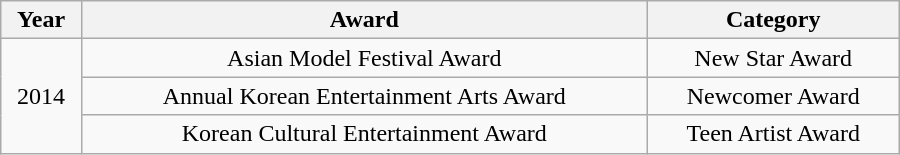<table class="wikitable" style="text-align: center; width: 600px;">
<tr>
<th>Year</th>
<th>Award</th>
<th>Category</th>
</tr>
<tr>
<td rowspan=3>2014</td>
<td>Asian Model Festival Award</td>
<td>New Star Award</td>
</tr>
<tr>
<td>Annual Korean Entertainment Arts Award</td>
<td>Newcomer Award</td>
</tr>
<tr>
<td>Korean Cultural Entertainment Award</td>
<td>Teen Artist Award</td>
</tr>
</table>
